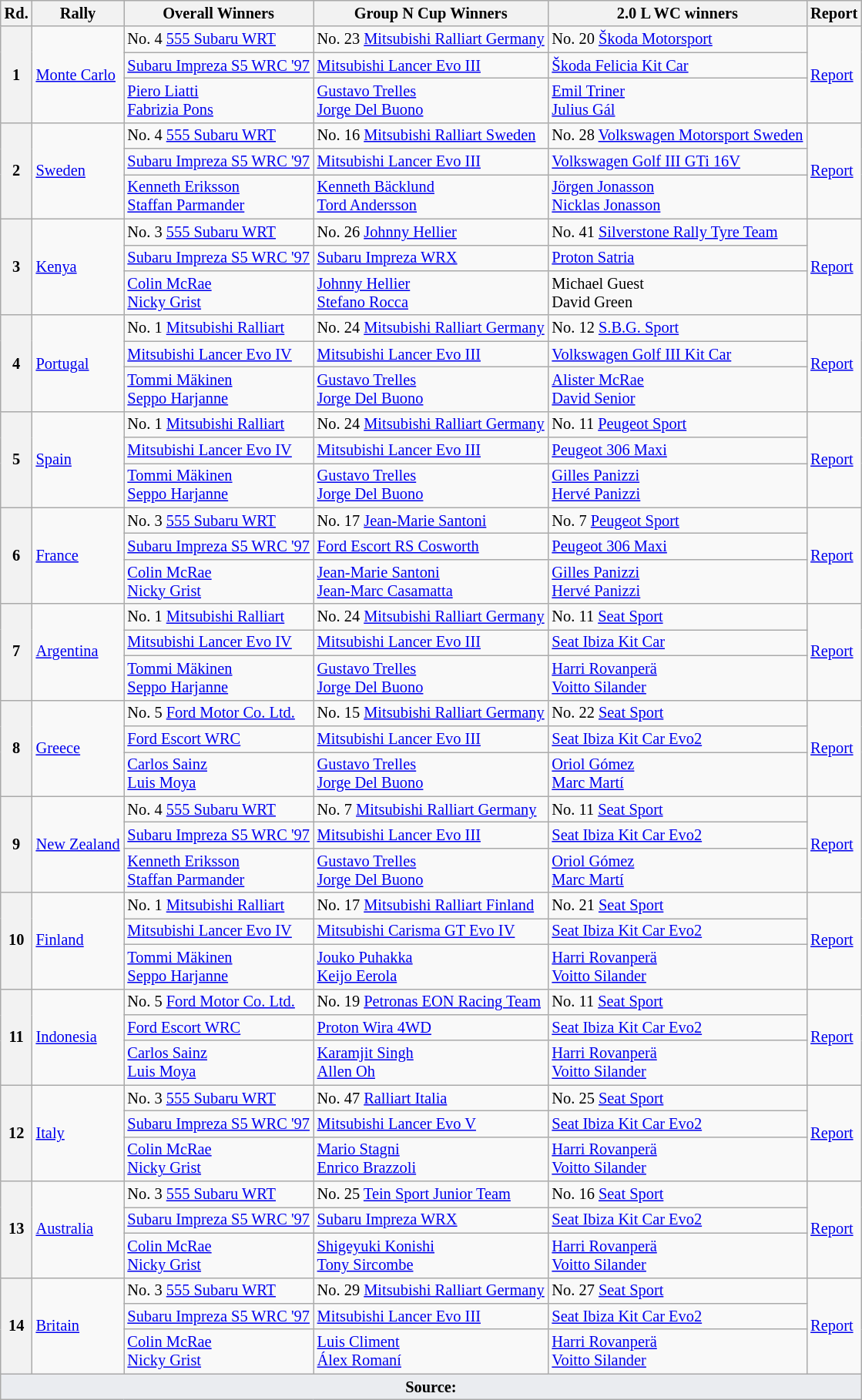<table class="wikitable" style="font-size:85%;">
<tr>
<th>Rd.</th>
<th>Rally</th>
<th>Overall Winners</th>
<th>Group N Cup Winners</th>
<th>2.0 L WC winners</th>
<th>Report</th>
</tr>
<tr>
<th rowspan="3">1</th>
<td rowspan="3"> <a href='#'>Monte Carlo</a></td>
<td nowrap> No. 4 <a href='#'>555 Subaru WRT</a></td>
<td> No. 23 <a href='#'>Mitsubishi Ralliart Germany</a></td>
<td> No. 20 <a href='#'>Škoda Motorsport</a></td>
<td rowspan="3"><a href='#'>Report</a></td>
</tr>
<tr>
<td> <a href='#'>Subaru Impreza S5 WRC '97</a></td>
<td> <a href='#'>Mitsubishi Lancer Evo III</a></td>
<td> <a href='#'>Škoda Felicia Kit Car</a></td>
</tr>
<tr>
<td> <a href='#'>Piero Liatti</a><br> <a href='#'>Fabrizia Pons</a></td>
<td> <a href='#'>Gustavo Trelles</a><br> <a href='#'>Jorge Del Buono</a></td>
<td> <a href='#'>Emil Triner</a><br> <a href='#'>Julius Gál</a></td>
</tr>
<tr>
<th rowspan="3">2</th>
<td rowspan="3"> <a href='#'>Sweden</a></td>
<td nowrap=""> No. 4 <a href='#'>555 Subaru WRT</a></td>
<td> No. 16 <a href='#'>Mitsubishi Ralliart Sweden</a></td>
<td> No. 28 <a href='#'>Volkswagen Motorsport Sweden</a></td>
<td rowspan="3"><a href='#'>Report</a></td>
</tr>
<tr>
<td> <a href='#'>Subaru Impreza S5 WRC '97</a></td>
<td> <a href='#'>Mitsubishi Lancer Evo III</a></td>
<td> <a href='#'>Volkswagen Golf III GTi 16V</a></td>
</tr>
<tr>
<td> <a href='#'>Kenneth Eriksson</a><br> <a href='#'>Staffan Parmander</a></td>
<td> <a href='#'>Kenneth Bäcklund</a><br> <a href='#'>Tord Andersson</a></td>
<td> <a href='#'>Jörgen Jonasson</a><br> <a href='#'>Nicklas Jonasson</a></td>
</tr>
<tr>
<th rowspan="3">3</th>
<td rowspan="3"> <a href='#'>Kenya</a></td>
<td nowrap=""> No. 3 <a href='#'>555 Subaru WRT</a></td>
<td> No. 26 <a href='#'>Johnny Hellier</a></td>
<td> No. 41 <a href='#'>Silverstone Rally Tyre Team</a></td>
<td rowspan="3"><a href='#'>Report</a></td>
</tr>
<tr>
<td> <a href='#'>Subaru Impreza S5 WRC '97</a></td>
<td> <a href='#'>Subaru Impreza WRX</a></td>
<td> <a href='#'>Proton Satria</a></td>
</tr>
<tr>
<td> <a href='#'>Colin McRae</a><br> <a href='#'>Nicky Grist</a></td>
<td> <a href='#'>Johnny Hellier</a><br> <a href='#'>Stefano Rocca</a></td>
<td> Michael Guest<br> David Green</td>
</tr>
<tr>
<th rowspan="3">4</th>
<td rowspan="3"> <a href='#'>Portugal</a></td>
<td nowrap=""> No. 1 <a href='#'>Mitsubishi Ralliart</a></td>
<td> No. 24 <a href='#'>Mitsubishi Ralliart Germany</a></td>
<td> No. 12 <a href='#'>S.B.G. Sport</a></td>
<td rowspan="3"><a href='#'>Report</a></td>
</tr>
<tr>
<td> <a href='#'>Mitsubishi Lancer Evo IV</a></td>
<td> <a href='#'>Mitsubishi Lancer Evo III</a></td>
<td> <a href='#'>Volkswagen Golf III Kit Car</a></td>
</tr>
<tr>
<td> <a href='#'>Tommi Mäkinen</a><br> <a href='#'>Seppo Harjanne</a></td>
<td> <a href='#'>Gustavo Trelles</a><br> <a href='#'>Jorge Del Buono</a></td>
<td> <a href='#'>Alister McRae</a><br> <a href='#'>David Senior</a></td>
</tr>
<tr>
<th rowspan="3">5</th>
<td rowspan="3"> <a href='#'>Spain</a></td>
<td nowrap=""> No. 1 <a href='#'>Mitsubishi Ralliart</a></td>
<td> No. 24 <a href='#'>Mitsubishi Ralliart Germany</a></td>
<td> No. 11 <a href='#'>Peugeot Sport</a></td>
<td rowspan="3"><a href='#'>Report</a></td>
</tr>
<tr>
<td> <a href='#'>Mitsubishi Lancer Evo IV</a></td>
<td> <a href='#'>Mitsubishi Lancer Evo III</a></td>
<td> <a href='#'>Peugeot 306 Maxi</a></td>
</tr>
<tr>
<td> <a href='#'>Tommi Mäkinen</a><br> <a href='#'>Seppo Harjanne</a></td>
<td> <a href='#'>Gustavo Trelles</a><br> <a href='#'>Jorge Del Buono</a></td>
<td> <a href='#'>Gilles Panizzi</a><br> <a href='#'>Hervé Panizzi</a></td>
</tr>
<tr>
<th rowspan="3">6</th>
<td rowspan="3"> <a href='#'>France</a></td>
<td nowrap=""> No. 3 <a href='#'>555 Subaru WRT</a></td>
<td> No. 17 <a href='#'>Jean-Marie Santoni</a></td>
<td> No. 7 <a href='#'>Peugeot Sport</a></td>
<td rowspan="3"><a href='#'>Report</a></td>
</tr>
<tr>
<td> <a href='#'>Subaru Impreza S5 WRC '97</a></td>
<td> <a href='#'>Ford Escort RS Cosworth</a></td>
<td> <a href='#'>Peugeot 306 Maxi</a></td>
</tr>
<tr>
<td> <a href='#'>Colin McRae</a><br> <a href='#'>Nicky Grist</a></td>
<td> <a href='#'>Jean-Marie Santoni</a><br> <a href='#'>Jean-Marc Casamatta</a></td>
<td> <a href='#'>Gilles Panizzi</a><br> <a href='#'>Hervé Panizzi</a></td>
</tr>
<tr>
<th rowspan="3">7</th>
<td rowspan="3"> <a href='#'>Argentina</a></td>
<td nowrap=""> No. 1 <a href='#'>Mitsubishi Ralliart</a></td>
<td> No. 24 <a href='#'>Mitsubishi Ralliart Germany</a></td>
<td> No. 11 <a href='#'>Seat Sport</a></td>
<td rowspan="3"><a href='#'>Report</a></td>
</tr>
<tr>
<td> <a href='#'>Mitsubishi Lancer Evo IV</a></td>
<td> <a href='#'>Mitsubishi Lancer Evo III</a></td>
<td> <a href='#'>Seat Ibiza Kit Car</a></td>
</tr>
<tr>
<td> <a href='#'>Tommi Mäkinen</a><br> <a href='#'>Seppo Harjanne</a></td>
<td> <a href='#'>Gustavo Trelles</a><br> <a href='#'>Jorge Del Buono</a></td>
<td> <a href='#'>Harri Rovanperä</a><br> <a href='#'>Voitto Silander</a></td>
</tr>
<tr>
<th rowspan="3">8</th>
<td rowspan="3"> <a href='#'>Greece</a></td>
<td nowrap=""> No. 5 <a href='#'>Ford Motor Co. Ltd.</a></td>
<td> No. 15 <a href='#'>Mitsubishi Ralliart Germany</a></td>
<td> No. 22 <a href='#'>Seat Sport</a></td>
<td rowspan="3"><a href='#'>Report</a></td>
</tr>
<tr>
<td> <a href='#'>Ford Escort WRC</a></td>
<td> <a href='#'>Mitsubishi Lancer Evo III</a></td>
<td> <a href='#'>Seat Ibiza Kit Car Evo2</a></td>
</tr>
<tr>
<td> <a href='#'>Carlos Sainz</a><br> <a href='#'>Luis Moya</a></td>
<td> <a href='#'>Gustavo Trelles</a><br> <a href='#'>Jorge Del Buono</a></td>
<td> <a href='#'>Oriol Gómez</a><br> <a href='#'>Marc Martí</a></td>
</tr>
<tr>
<th rowspan="3">9</th>
<td rowspan="3"> <a href='#'>New Zealand</a></td>
<td> No. 4 <a href='#'>555 Subaru WRT</a></td>
<td> No. 7 <a href='#'>Mitsubishi Ralliart Germany</a></td>
<td> No. 11 <a href='#'>Seat Sport</a></td>
<td rowspan="3"><a href='#'>Report</a></td>
</tr>
<tr>
<td> <a href='#'>Subaru Impreza S5 WRC '97</a></td>
<td> <a href='#'>Mitsubishi Lancer Evo III</a></td>
<td> <a href='#'>Seat Ibiza Kit Car Evo2</a></td>
</tr>
<tr>
<td> <a href='#'>Kenneth Eriksson</a><br> <a href='#'>Staffan Parmander</a></td>
<td> <a href='#'>Gustavo Trelles</a><br> <a href='#'>Jorge Del Buono</a></td>
<td> <a href='#'>Oriol Gómez</a><br> <a href='#'>Marc Martí</a></td>
</tr>
<tr>
<th rowspan="3">10</th>
<td rowspan="3"> <a href='#'>Finland</a></td>
<td> No. 1 <a href='#'>Mitsubishi Ralliart</a></td>
<td> No. 17 <a href='#'>Mitsubishi Ralliart Finland</a></td>
<td> No. 21 <a href='#'>Seat Sport</a></td>
<td rowspan="3"><a href='#'>Report</a></td>
</tr>
<tr>
<td> <a href='#'>Mitsubishi Lancer Evo IV</a></td>
<td> <a href='#'>Mitsubishi Carisma GT Evo IV</a></td>
<td> <a href='#'>Seat Ibiza Kit Car Evo2</a></td>
</tr>
<tr>
<td> <a href='#'>Tommi Mäkinen</a><br> <a href='#'>Seppo Harjanne</a></td>
<td> <a href='#'>Jouko Puhakka</a><br> <a href='#'>Keijo Eerola</a></td>
<td> <a href='#'>Harri Rovanperä</a><br> <a href='#'>Voitto Silander</a></td>
</tr>
<tr>
<th rowspan="3">11</th>
<td rowspan="3"> <a href='#'>Indonesia</a></td>
<td> No. 5 <a href='#'>Ford Motor Co. Ltd.</a></td>
<td> No. 19 <a href='#'>Petronas EON Racing Team</a></td>
<td> No. 11 <a href='#'>Seat Sport</a></td>
<td rowspan="3"><a href='#'>Report</a></td>
</tr>
<tr>
<td> <a href='#'>Ford Escort WRC</a></td>
<td> <a href='#'>Proton Wira 4WD</a></td>
<td> <a href='#'>Seat Ibiza Kit Car Evo2</a></td>
</tr>
<tr>
<td> <a href='#'>Carlos Sainz</a><br> <a href='#'>Luis Moya</a></td>
<td> <a href='#'>Karamjit Singh</a><br> <a href='#'>Allen Oh</a></td>
<td> <a href='#'>Harri Rovanperä</a><br> <a href='#'>Voitto Silander</a></td>
</tr>
<tr>
<th rowspan="3">12</th>
<td rowspan="3"> <a href='#'>Italy</a></td>
<td> No. 3 <a href='#'>555 Subaru WRT</a></td>
<td> No. 47 <a href='#'>Ralliart Italia</a></td>
<td> No. 25 <a href='#'>Seat Sport</a></td>
<td rowspan="3"><a href='#'>Report</a></td>
</tr>
<tr>
<td> <a href='#'>Subaru Impreza S5 WRC '97</a></td>
<td> <a href='#'>Mitsubishi Lancer Evo V</a></td>
<td> <a href='#'>Seat Ibiza Kit Car Evo2</a></td>
</tr>
<tr>
<td> <a href='#'>Colin McRae</a><br> <a href='#'>Nicky Grist</a></td>
<td> <a href='#'>Mario Stagni</a><br> <a href='#'>Enrico Brazzoli</a></td>
<td> <a href='#'>Harri Rovanperä</a><br> <a href='#'>Voitto Silander</a></td>
</tr>
<tr>
<th rowspan="3">13</th>
<td rowspan="3"> <a href='#'>Australia</a></td>
<td> No. 3 <a href='#'>555 Subaru WRT</a></td>
<td> No. 25 <a href='#'>Tein Sport Junior Team</a></td>
<td> No. 16 <a href='#'>Seat Sport</a></td>
<td rowspan="3"><a href='#'>Report</a></td>
</tr>
<tr>
<td> <a href='#'>Subaru Impreza S5 WRC '97</a></td>
<td> <a href='#'>Subaru Impreza WRX</a></td>
<td> <a href='#'>Seat Ibiza Kit Car Evo2</a></td>
</tr>
<tr>
<td> <a href='#'>Colin McRae</a><br> <a href='#'>Nicky Grist</a></td>
<td> <a href='#'>Shigeyuki Konishi</a><br> <a href='#'>Tony Sircombe</a></td>
<td> <a href='#'>Harri Rovanperä</a><br> <a href='#'>Voitto Silander</a></td>
</tr>
<tr>
<th rowspan="3">14</th>
<td rowspan="3"> <a href='#'>Britain</a></td>
<td> No. 3 <a href='#'>555 Subaru WRT</a></td>
<td> No. 29 <a href='#'>Mitsubishi Ralliart Germany</a></td>
<td> No. 27 <a href='#'>Seat Sport</a></td>
<td rowspan="3"><a href='#'>Report</a></td>
</tr>
<tr>
<td> <a href='#'>Subaru Impreza S5 WRC '97</a></td>
<td> <a href='#'>Mitsubishi Lancer Evo III</a></td>
<td> <a href='#'>Seat Ibiza Kit Car Evo2</a></td>
</tr>
<tr>
<td> <a href='#'>Colin McRae</a><br> <a href='#'>Nicky Grist</a></td>
<td> <a href='#'>Luis Climent</a><br> <a href='#'>Álex Romaní</a></td>
<td> <a href='#'>Harri Rovanperä</a><br> <a href='#'>Voitto Silander</a></td>
</tr>
<tr class="sortbottom">
<td colspan="6" style="background-color:#EAECF0;text-align:center"><strong>Source:</strong></td>
</tr>
</table>
